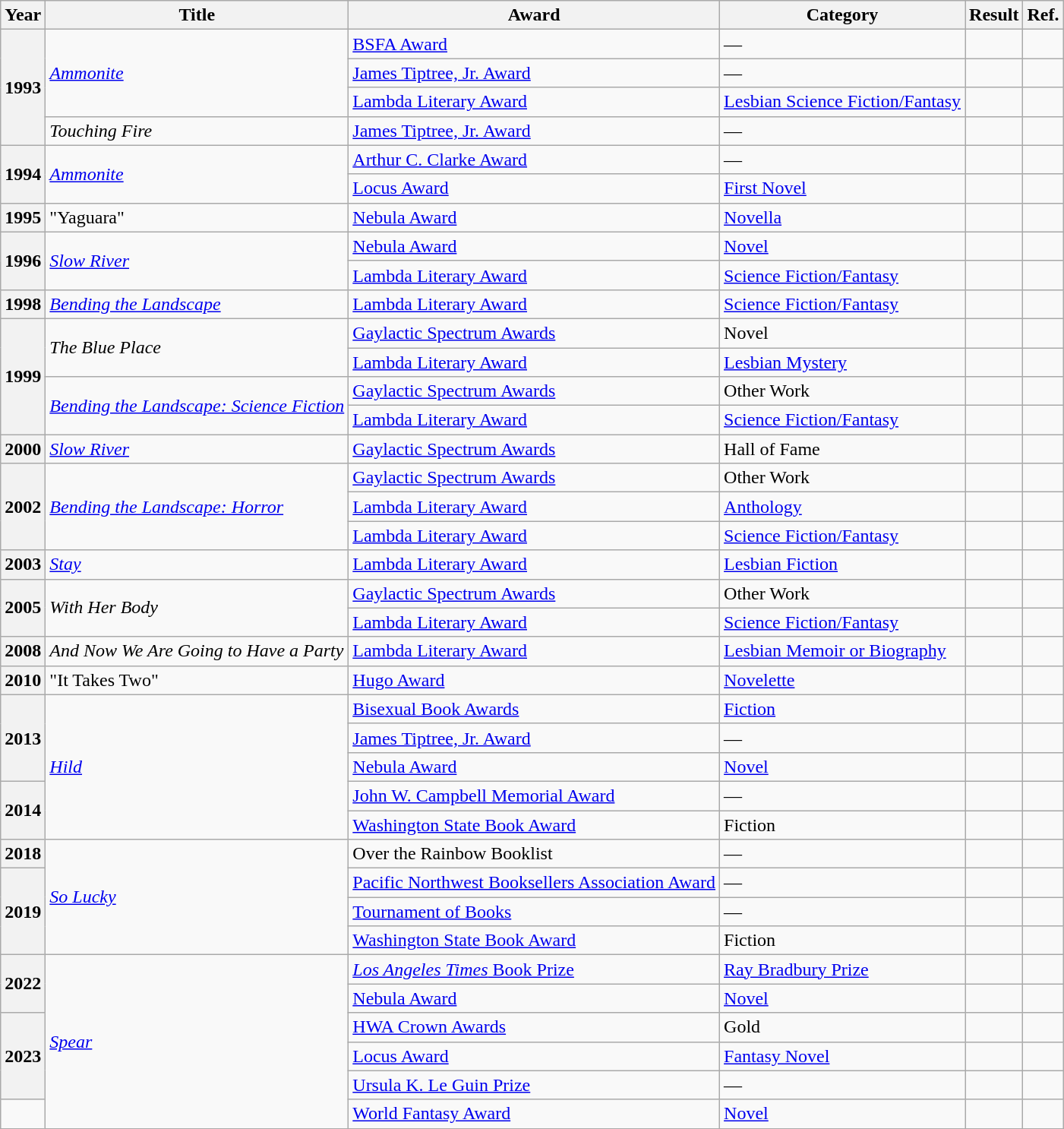<table class="wikitable sortable mw-collapsible">
<tr>
<th>Year</th>
<th>Title</th>
<th>Award</th>
<th>Category</th>
<th>Result</th>
<th>Ref.</th>
</tr>
<tr>
<th rowspan="4">1993</th>
<td rowspan="3"><em><a href='#'>Ammonite</a></em></td>
<td><a href='#'>BSFA Award</a></td>
<td>—</td>
<td></td>
<td></td>
</tr>
<tr>
<td><a href='#'>James Tiptree, Jr. Award</a></td>
<td>—</td>
<td></td>
<td></td>
</tr>
<tr>
<td><a href='#'>Lambda Literary Award</a></td>
<td><a href='#'>Lesbian Science Fiction/Fantasy</a></td>
<td></td>
<td></td>
</tr>
<tr>
<td><em>Touching Fire</em></td>
<td><a href='#'>James Tiptree, Jr. Award</a></td>
<td>—</td>
<td></td>
<td></td>
</tr>
<tr>
<th rowspan="2">1994</th>
<td rowspan="2"><em><a href='#'>Ammonite</a></em></td>
<td><a href='#'>Arthur C. Clarke Award</a></td>
<td>—</td>
<td></td>
<td></td>
</tr>
<tr>
<td><a href='#'>Locus Award</a></td>
<td><a href='#'>First Novel</a></td>
<td></td>
<td></td>
</tr>
<tr>
<th>1995</th>
<td>"Yaguara"</td>
<td><a href='#'>Nebula Award</a></td>
<td><a href='#'>Novella</a></td>
<td></td>
<td></td>
</tr>
<tr>
<th rowspan="2">1996</th>
<td rowspan="2"><em><a href='#'>Slow River</a></em></td>
<td><a href='#'>Nebula Award</a></td>
<td><a href='#'>Novel</a></td>
<td></td>
<td></td>
</tr>
<tr>
<td><a href='#'>Lambda Literary Award</a></td>
<td><a href='#'>Science Fiction/Fantasy</a></td>
<td></td>
<td></td>
</tr>
<tr>
<th>1998</th>
<td><em><a href='#'>Bending the Landscape</a></em></td>
<td><a href='#'>Lambda Literary Award</a></td>
<td><a href='#'>Science Fiction/Fantasy</a></td>
<td></td>
<td></td>
</tr>
<tr>
<th rowspan="4">1999</th>
<td rowspan="2"><em>The Blue Place</em></td>
<td><a href='#'>Gaylactic Spectrum Awards</a></td>
<td>Novel</td>
<td></td>
<td></td>
</tr>
<tr>
<td><a href='#'>Lambda Literary Award</a></td>
<td><a href='#'>Lesbian Mystery</a></td>
<td></td>
<td></td>
</tr>
<tr>
<td rowspan="2"><em><a href='#'>Bending the Landscape: Science Fiction</a></em></td>
<td><a href='#'>Gaylactic Spectrum Awards</a></td>
<td>Other Work</td>
<td></td>
<td></td>
</tr>
<tr>
<td><a href='#'>Lambda Literary Award</a></td>
<td><a href='#'>Science Fiction/Fantasy</a></td>
<td></td>
<td></td>
</tr>
<tr>
<th>2000</th>
<td><em><a href='#'>Slow River</a></em></td>
<td><a href='#'>Gaylactic Spectrum Awards</a></td>
<td>Hall of Fame</td>
<td></td>
<td></td>
</tr>
<tr>
<th rowspan="3">2002</th>
<td rowspan="3"><em><a href='#'>Bending the Landscape: Horror</a></em></td>
<td><a href='#'>Gaylactic Spectrum Awards</a></td>
<td>Other Work</td>
<td></td>
<td></td>
</tr>
<tr>
<td><a href='#'>Lambda Literary Award</a></td>
<td><a href='#'>Anthology</a></td>
<td></td>
<td></td>
</tr>
<tr>
<td><a href='#'>Lambda Literary Award</a></td>
<td><a href='#'>Science Fiction/Fantasy</a></td>
<td></td>
<td></td>
</tr>
<tr>
<th>2003</th>
<td><em><a href='#'>Stay</a></em></td>
<td><a href='#'>Lambda Literary Award</a></td>
<td><a href='#'>Lesbian Fiction</a></td>
<td></td>
<td></td>
</tr>
<tr>
<th rowspan="2">2005</th>
<td rowspan="2"><em>With Her Body</em></td>
<td><a href='#'>Gaylactic Spectrum Awards</a></td>
<td>Other Work</td>
<td></td>
<td></td>
</tr>
<tr>
<td><a href='#'>Lambda Literary Award</a></td>
<td><a href='#'>Science Fiction/Fantasy</a></td>
<td></td>
<td></td>
</tr>
<tr>
<th>2008</th>
<td><em>And Now We Are Going to Have a Party</em></td>
<td><a href='#'>Lambda Literary Award</a></td>
<td><a href='#'>Lesbian Memoir or Biography</a></td>
<td></td>
<td></td>
</tr>
<tr>
<th>2010</th>
<td>"It Takes Two"</td>
<td><a href='#'>Hugo Award</a></td>
<td><a href='#'>Novelette</a></td>
<td></td>
<td></td>
</tr>
<tr>
<th rowspan="3">2013</th>
<td rowspan="5"><em><a href='#'>Hild</a></em></td>
<td><a href='#'>Bisexual Book Awards</a></td>
<td><a href='#'>Fiction</a></td>
<td></td>
<td></td>
</tr>
<tr>
<td><a href='#'>James Tiptree, Jr. Award</a></td>
<td>—</td>
<td></td>
<td></td>
</tr>
<tr>
<td><a href='#'>Nebula Award</a></td>
<td><a href='#'>Novel</a></td>
<td></td>
<td></td>
</tr>
<tr>
<th rowspan="2">2014</th>
<td><a href='#'>John W. Campbell Memorial Award</a></td>
<td>—</td>
<td></td>
<td></td>
</tr>
<tr>
<td><a href='#'>Washington State Book Award</a></td>
<td>Fiction</td>
<td></td>
<td></td>
</tr>
<tr>
<th>2018</th>
<td rowspan="4"><em><a href='#'>So Lucky</a></em></td>
<td>Over the Rainbow Booklist</td>
<td>—</td>
<td></td>
<td></td>
</tr>
<tr>
<th rowspan="3">2019</th>
<td><a href='#'>Pacific Northwest Booksellers Association Award</a></td>
<td>—</td>
<td></td>
<td></td>
</tr>
<tr>
<td><a href='#'>Tournament of Books</a></td>
<td>—</td>
<td></td>
<td></td>
</tr>
<tr>
<td><a href='#'>Washington State Book Award</a></td>
<td>Fiction</td>
<td></td>
<td></td>
</tr>
<tr>
<th rowspan="2">2022</th>
<td rowspan="6"><em><a href='#'>Spear</a></em></td>
<td><a href='#'><em>Los Angeles Times</em> Book Prize</a></td>
<td><a href='#'>Ray Bradbury Prize</a></td>
<td></td>
<td></td>
</tr>
<tr>
<td><a href='#'>Nebula Award</a></td>
<td><a href='#'>Novel</a></td>
<td></td>
<td></td>
</tr>
<tr>
<th rowspan="3">2023</th>
<td><a href='#'>HWA Crown Awards</a></td>
<td>Gold</td>
<td></td>
<td></td>
</tr>
<tr>
<td><a href='#'>Locus Award</a></td>
<td><a href='#'>Fantasy Novel</a></td>
<td></td>
<td></td>
</tr>
<tr>
<td><a href='#'>Ursula K. Le Guin Prize</a></td>
<td>—</td>
<td></td>
<td></td>
</tr>
<tr>
<td></td>
<td><a href='#'>World Fantasy Award</a></td>
<td><a href='#'>Novel</a></td>
<td></td>
<td></td>
</tr>
</table>
